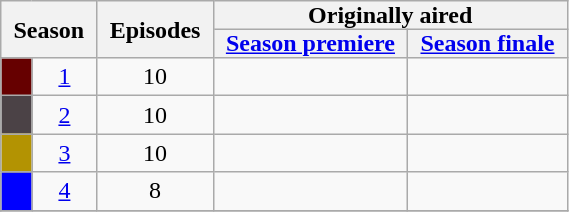<table class="wikitable" style="text-align:center">
<tr>
<th style="padding: 0px 8px" colspan="2" rowspan="2">Season</th>
<th style="padding: 0px 8px" rowspan="2">Episodes</th>
<th style="padding: 0px 8px;" colspan=2>Originally aired</th>
</tr>
<tr>
<th style="padding: 0px 8px"><a href='#'>Season premiere</a></th>
<th style="padding: 0px 8px"><a href='#'>Season finale</a></th>
</tr>
<tr>
<td bgcolor="#660000"></td>
<td><a href='#'>1</a></td>
<td>10</td>
<td></td>
<td></td>
</tr>
<tr>
<td bgcolor="#4B4246"></td>
<td><a href='#'>2</a></td>
<td>10</td>
<td></td>
<td></td>
</tr>
<tr>
<td bgcolor="#B39302"></td>
<td><a href='#'>3</a></td>
<td>10</td>
<td></td>
<td></td>
</tr>
<tr>
<td bgcolor="#0000FF"></td>
<td><a href='#'>4</a></td>
<td>8</td>
<td></td>
<td></td>
</tr>
<tr>
</tr>
</table>
